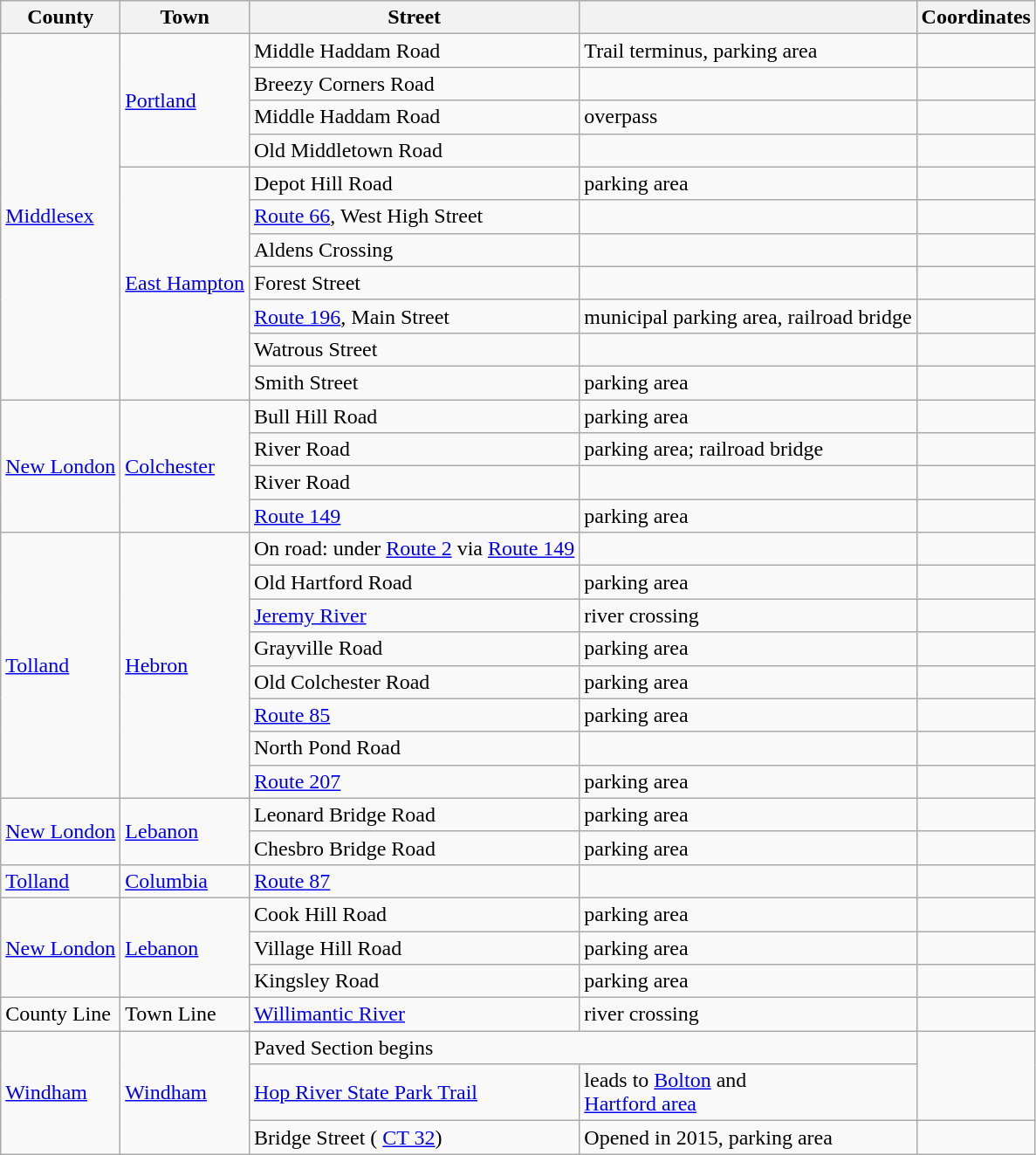<table class="wikitable">
<tr>
<th>County</th>
<th>Town</th>
<th>Street</th>
<th></th>
<th>Coordinates</th>
</tr>
<tr>
<td rowspan="11"><a href='#'>Middlesex</a></td>
<td rowspan="4"><a href='#'>Portland</a></td>
<td>Middle Haddam Road</td>
<td>Trail terminus, parking area</td>
<td></td>
</tr>
<tr>
<td>Breezy Corners Road</td>
<td></td>
<td></td>
</tr>
<tr>
<td>Middle Haddam Road</td>
<td>overpass</td>
<td></td>
</tr>
<tr>
<td>Old Middletown Road</td>
<td></td>
<td></td>
</tr>
<tr>
<td rowspan="7"><a href='#'>East Hampton</a></td>
<td>Depot Hill Road</td>
<td>parking area</td>
<td></td>
</tr>
<tr>
<td> <a href='#'>Route 66</a>, West High Street</td>
<td></td>
<td></td>
</tr>
<tr>
<td>Aldens Crossing</td>
<td></td>
<td></td>
</tr>
<tr>
<td>Forest Street</td>
<td></td>
<td></td>
</tr>
<tr>
<td> <a href='#'>Route 196</a>, Main Street</td>
<td>municipal parking area, railroad bridge</td>
<td></td>
</tr>
<tr>
<td>Watrous Street</td>
<td></td>
<td></td>
</tr>
<tr>
<td>Smith Street</td>
<td>parking area</td>
<td></td>
</tr>
<tr>
<td rowspan="4"><a href='#'>New London</a></td>
<td rowspan="4"><a href='#'>Colchester</a></td>
<td>Bull Hill Road</td>
<td>parking area</td>
<td></td>
</tr>
<tr>
<td>River Road</td>
<td>parking area; railroad bridge</td>
<td></td>
</tr>
<tr>
<td>River Road</td>
<td></td>
<td></td>
</tr>
<tr>
<td> <a href='#'>Route 149</a></td>
<td>parking area</td>
<td></td>
</tr>
<tr>
<td rowspan="8"><a href='#'>Tolland</a></td>
<td rowspan="8"><a href='#'>Hebron</a></td>
<td>On road: under  <a href='#'>Route 2</a> via  <a href='#'>Route 149</a></td>
<td></td>
<td></td>
</tr>
<tr>
<td>Old Hartford Road</td>
<td>parking area</td>
<td></td>
</tr>
<tr>
<td><a href='#'>Jeremy River</a></td>
<td>river crossing</td>
<td></td>
</tr>
<tr>
<td>Grayville Road</td>
<td>parking area</td>
<td></td>
</tr>
<tr>
<td>Old Colchester Road</td>
<td>parking area</td>
<td></td>
</tr>
<tr>
<td> <a href='#'>Route 85</a></td>
<td>parking area</td>
<td></td>
</tr>
<tr>
<td>North Pond Road</td>
<td></td>
<td></td>
</tr>
<tr>
<td> <a href='#'>Route 207</a></td>
<td>parking area</td>
<td></td>
</tr>
<tr>
<td rowspan="2"><a href='#'>New London</a></td>
<td rowspan="2"><a href='#'>Lebanon</a></td>
<td>Leonard Bridge Road</td>
<td>parking area</td>
<td></td>
</tr>
<tr>
<td>Chesbro Bridge Road</td>
<td>parking area</td>
<td></td>
</tr>
<tr>
<td><a href='#'>Tolland</a></td>
<td><a href='#'>Columbia</a></td>
<td> <a href='#'>Route 87</a></td>
<td></td>
<td></td>
</tr>
<tr>
<td rowspan="3"><a href='#'>New London</a></td>
<td rowspan="3"><a href='#'>Lebanon</a></td>
<td>Cook Hill Road</td>
<td>parking area</td>
<td></td>
</tr>
<tr>
<td>Village Hill Road</td>
<td>parking area</td>
<td></td>
</tr>
<tr>
<td>Kingsley Road</td>
<td>parking area</td>
<td></td>
</tr>
<tr>
<td>County Line</td>
<td>Town Line</td>
<td><a href='#'>Willimantic River</a></td>
<td>river crossing</td>
<td></td>
</tr>
<tr>
<td rowspan="3"><a href='#'>Windham</a></td>
<td rowspan="3"><a href='#'>Windham</a></td>
<td colspan="2">Paved Section begins</td>
<td rowspan="2"></td>
</tr>
<tr>
<td><a href='#'>Hop River State Park Trail</a></td>
<td>leads to <a href='#'>Bolton</a> and<br><a href='#'>Hartford area</a></td>
</tr>
<tr>
<td>Bridge Street ( <a href='#'>CT 32</a>)</td>
<td>Opened in 2015, parking area</td>
<td></td>
</tr>
</table>
